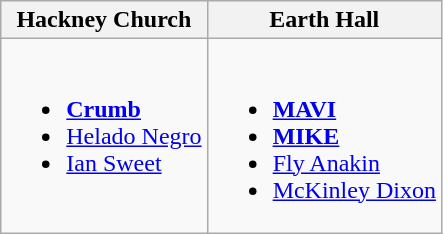<table class="wikitable plainrowheaders">
<tr>
<th>Hackney Church</th>
<th>Earth Hall</th>
</tr>
<tr>
<td valign="top"><br><ul><li><strong><a href='#'>Crumb</a></strong></li><li><a href='#'>Helado Negro</a></li><li><a href='#'>Ian Sweet</a></li></ul></td>
<td valign="top"><br><ul><li><strong><a href='#'>MAVI</a></strong></li><li><strong><a href='#'>MIKE</a></strong></li><li><a href='#'>Fly Anakin</a></li><li><a href='#'>McKinley Dixon</a></li></ul></td>
</tr>
</table>
